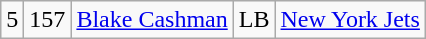<table class="wikitable" style="text-align:center">
<tr>
<td>5</td>
<td>157</td>
<td><a href='#'>Blake Cashman</a></td>
<td>LB</td>
<td><a href='#'>New York Jets</a></td>
</tr>
</table>
